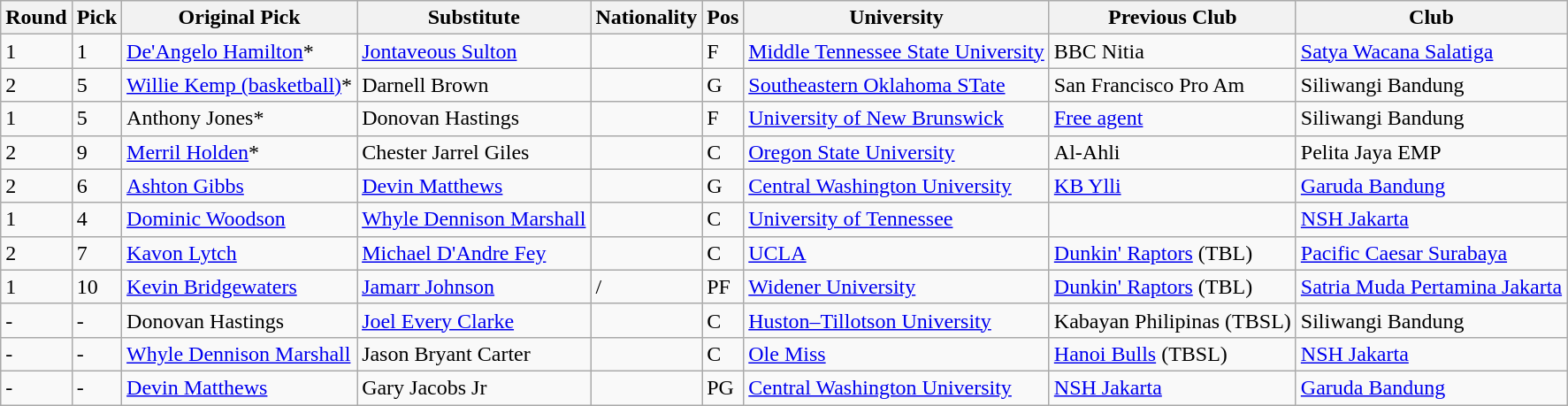<table class="wikitable sortable">
<tr>
<th>Round</th>
<th>Pick</th>
<th>Original Pick</th>
<th>Substitute</th>
<th>Nationality</th>
<th>Pos</th>
<th>University</th>
<th>Previous Club</th>
<th>Club</th>
</tr>
<tr>
<td>1</td>
<td>1</td>
<td><a href='#'>De'Angelo Hamilton</a>*</td>
<td><a href='#'>Jontaveous Sulton</a></td>
<td></td>
<td>F</td>
<td><a href='#'>Middle Tennessee State University</a></td>
<td> BBC Nitia</td>
<td><a href='#'>Satya Wacana Salatiga</a></td>
</tr>
<tr>
<td>2</td>
<td>5</td>
<td><a href='#'>Willie Kemp (basketball)</a>*</td>
<td>Darnell Brown</td>
<td></td>
<td>G</td>
<td><a href='#'>Southeastern Oklahoma STate</a></td>
<td> San Francisco Pro Am</td>
<td>Siliwangi Bandung</td>
</tr>
<tr>
<td>1</td>
<td>5</td>
<td>Anthony Jones*</td>
<td>Donovan Hastings</td>
<td></td>
<td>F</td>
<td><a href='#'>University of New Brunswick</a></td>
<td><a href='#'>Free agent</a></td>
<td>Siliwangi Bandung</td>
</tr>
<tr>
<td>2</td>
<td>9</td>
<td><a href='#'>Merril Holden</a>*</td>
<td>Chester Jarrel Giles</td>
<td></td>
<td>C</td>
<td><a href='#'>Oregon State University</a></td>
<td> Al-Ahli</td>
<td>Pelita Jaya EMP</td>
</tr>
<tr>
<td>2</td>
<td>6</td>
<td><a href='#'>Ashton Gibbs</a></td>
<td><a href='#'>Devin Matthews</a></td>
<td></td>
<td>G</td>
<td><a href='#'>Central Washington University</a></td>
<td> <a href='#'>KB Ylli</a></td>
<td><a href='#'>Garuda Bandung</a></td>
</tr>
<tr>
<td>1</td>
<td>4</td>
<td><a href='#'>Dominic Woodson</a></td>
<td><a href='#'>Whyle Dennison Marshall</a></td>
<td></td>
<td>C</td>
<td><a href='#'>University of Tennessee</a></td>
<td></td>
<td><a href='#'>NSH Jakarta</a></td>
</tr>
<tr>
<td>2</td>
<td>7</td>
<td><a href='#'>Kavon Lytch</a></td>
<td><a href='#'>Michael D'Andre Fey</a></td>
<td></td>
<td>C</td>
<td><a href='#'>UCLA</a></td>
<td> <a href='#'>Dunkin' Raptors</a> (TBL)</td>
<td><a href='#'>Pacific Caesar Surabaya</a></td>
</tr>
<tr>
<td>1</td>
<td>10</td>
<td><a href='#'>Kevin Bridgewaters</a></td>
<td><a href='#'>Jamarr Johnson</a></td>
<td>/<br></td>
<td>PF</td>
<td><a href='#'>Widener University</a></td>
<td> <a href='#'>Dunkin' Raptors</a> (TBL)</td>
<td><a href='#'>Satria Muda Pertamina Jakarta</a></td>
</tr>
<tr>
<td>-</td>
<td>-</td>
<td>Donovan Hastings</td>
<td><a href='#'>Joel Every Clarke</a></td>
<td></td>
<td>C</td>
<td><a href='#'>Huston–Tillotson University</a></td>
<td> Kabayan Philipinas (TBSL)</td>
<td>Siliwangi Bandung</td>
</tr>
<tr>
<td>-</td>
<td>-</td>
<td><a href='#'>Whyle Dennison Marshall</a></td>
<td>Jason Bryant Carter</td>
<td></td>
<td>C</td>
<td><a href='#'>Ole Miss</a></td>
<td> <a href='#'>Hanoi Bulls</a> (TBSL)</td>
<td><a href='#'>NSH Jakarta</a></td>
</tr>
<tr>
<td>-</td>
<td>-</td>
<td><a href='#'>Devin Matthews</a></td>
<td>Gary Jacobs Jr</td>
<td></td>
<td>PG</td>
<td><a href='#'>Central Washington University</a></td>
<td> <a href='#'>NSH Jakarta</a></td>
<td><a href='#'>Garuda Bandung</a></td>
</tr>
</table>
